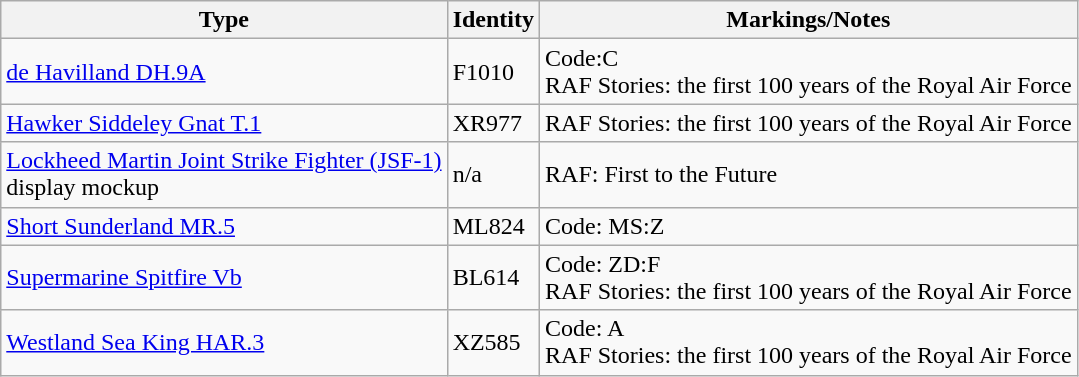<table class="wikitable sortable">
<tr>
<th>Type</th>
<th>Identity</th>
<th>Markings/Notes</th>
</tr>
<tr>
<td><a href='#'>de Havilland DH.9A</a></td>
<td>F1010</td>
<td>Code:C<br>RAF Stories: the first 100 years of the Royal Air Force</td>
</tr>
<tr>
<td><a href='#'>Hawker Siddeley Gnat T.1</a></td>
<td>XR977</td>
<td>RAF Stories: the first 100 years of the Royal Air Force</td>
</tr>
<tr>
<td><a href='#'>Lockheed Martin Joint Strike Fighter (JSF-1)</a><br>display mockup</td>
<td>n/a</td>
<td>RAF: First to the Future</td>
</tr>
<tr>
<td><a href='#'>Short Sunderland MR.5</a></td>
<td>ML824</td>
<td>Code: MS:Z</td>
</tr>
<tr>
<td><a href='#'>Supermarine Spitfire Vb</a></td>
<td>BL614</td>
<td>Code: ZD:F<br>RAF Stories: the first 100 years of the Royal Air Force</td>
</tr>
<tr>
<td><a href='#'>Westland Sea King HAR.3</a></td>
<td>XZ585</td>
<td>Code: A<br>RAF Stories: the first 100 years of the Royal Air Force</td>
</tr>
</table>
